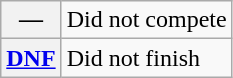<table class="wikitable">
<tr>
<th scope="row">—</th>
<td>Did not compete</td>
</tr>
<tr>
<th scope="row"><a href='#'>DNF</a></th>
<td>Did not finish</td>
</tr>
</table>
